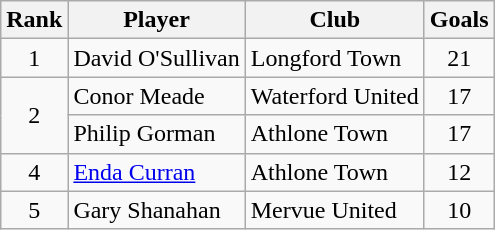<table class="wikitable" style="text-align:center">
<tr>
<th>Rank</th>
<th>Player</th>
<th>Club</th>
<th>Goals</th>
</tr>
<tr>
<td>1</td>
<td align="left">David O'Sullivan</td>
<td align="left">Longford Town</td>
<td>21</td>
</tr>
<tr>
<td rowspan="2">2</td>
<td align="left">Conor Meade</td>
<td align="left">Waterford United</td>
<td>17</td>
</tr>
<tr>
<td align="left">Philip Gorman</td>
<td align="left">Athlone Town</td>
<td>17</td>
</tr>
<tr>
<td>4</td>
<td align="left"><a href='#'>Enda Curran</a></td>
<td align="left">Athlone Town</td>
<td>12</td>
</tr>
<tr>
<td>5</td>
<td align="left">Gary Shanahan</td>
<td align="left">Mervue United</td>
<td>10</td>
</tr>
</table>
